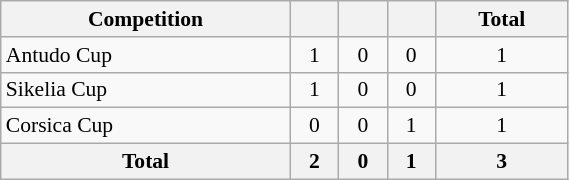<table class="wikitable" width=30% style="font-size:90%; text-align:center;">
<tr>
<th>Competition</th>
<th></th>
<th></th>
<th></th>
<th>Total</th>
</tr>
<tr>
<td align=left>Antudo Cup</td>
<td>1</td>
<td>0</td>
<td>0</td>
<td>1</td>
</tr>
<tr>
<td align="left">Sikelia Cup</td>
<td>1</td>
<td>0</td>
<td>0</td>
<td>1</td>
</tr>
<tr>
<td align="left">Corsica Cup</td>
<td>0</td>
<td>0</td>
<td>1</td>
<td>1</td>
</tr>
<tr>
<th>Total</th>
<th>2</th>
<th>0</th>
<th>1</th>
<th>3</th>
</tr>
</table>
